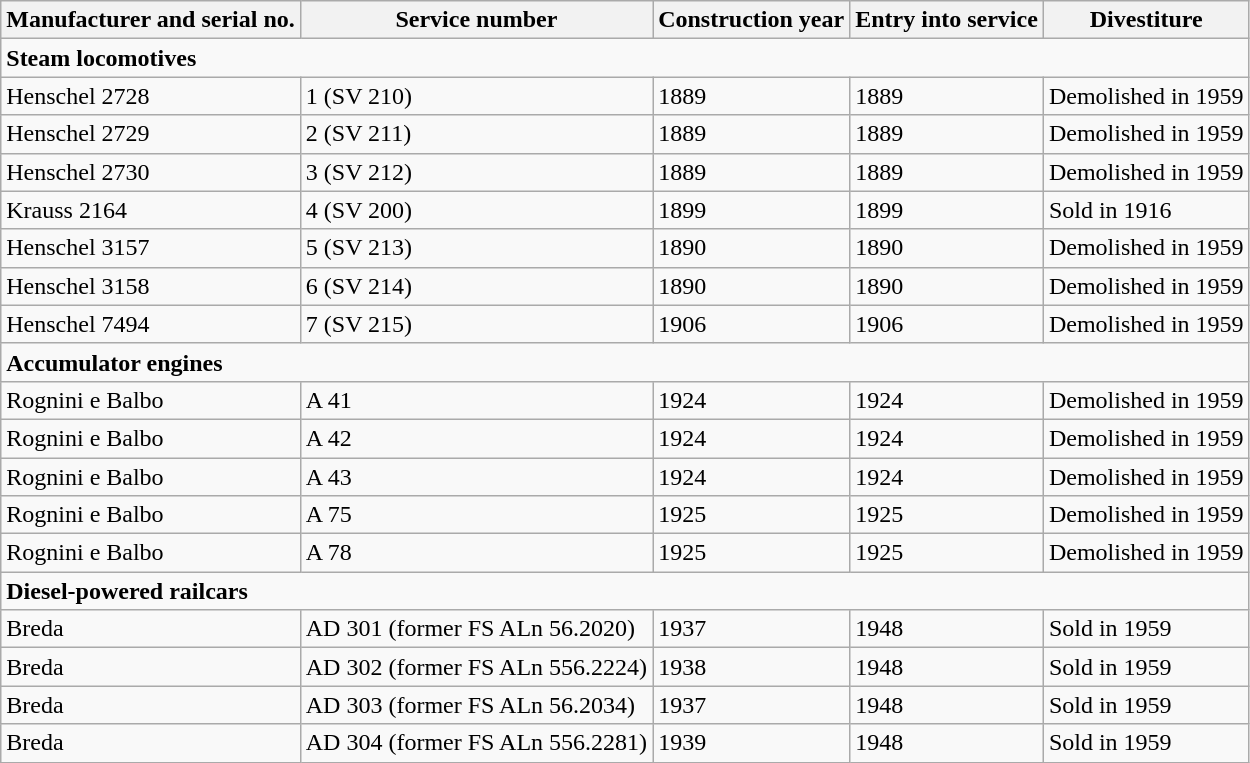<table class="wikitable">
<tr>
<th>Manufacturer and serial no.</th>
<th>Service number</th>
<th>Construction year</th>
<th>Entry into service</th>
<th>Divestiture</th>
</tr>
<tr>
<td colspan="5"><strong>Steam locomotives</strong></td>
</tr>
<tr>
<td>Henschel 2728</td>
<td>1 (SV 210)</td>
<td>1889</td>
<td>1889</td>
<td>Demolished in 1959</td>
</tr>
<tr>
<td>Henschel 2729</td>
<td>2 (SV 211)</td>
<td>1889</td>
<td>1889</td>
<td>Demolished in 1959</td>
</tr>
<tr>
<td>Henschel 2730</td>
<td>3 (SV 212)</td>
<td>1889</td>
<td>1889</td>
<td>Demolished in 1959</td>
</tr>
<tr>
<td>Krauss 2164</td>
<td>4 (SV 200)</td>
<td>1899</td>
<td>1899</td>
<td>Sold in 1916</td>
</tr>
<tr>
<td>Henschel 3157</td>
<td>5 (SV 213)</td>
<td>1890</td>
<td>1890</td>
<td>Demolished in 1959</td>
</tr>
<tr>
<td>Henschel 3158</td>
<td>6 (SV 214)</td>
<td>1890</td>
<td>1890</td>
<td>Demolished in 1959</td>
</tr>
<tr>
<td>Henschel 7494</td>
<td>7 (SV 215)</td>
<td>1906</td>
<td>1906</td>
<td>Demolished in 1959</td>
</tr>
<tr>
<td colspan="5"><strong>Accumulator engines</strong></td>
</tr>
<tr>
<td>Rognini e Balbo</td>
<td>A 41</td>
<td>1924</td>
<td>1924</td>
<td>Demolished in 1959</td>
</tr>
<tr>
<td>Rognini e Balbo</td>
<td>A 42</td>
<td>1924</td>
<td>1924</td>
<td>Demolished in 1959</td>
</tr>
<tr>
<td>Rognini e Balbo</td>
<td>A 43</td>
<td>1924</td>
<td>1924</td>
<td>Demolished in 1959</td>
</tr>
<tr>
<td>Rognini e Balbo</td>
<td>A 75</td>
<td>1925</td>
<td>1925</td>
<td>Demolished in 1959</td>
</tr>
<tr>
<td>Rognini e Balbo</td>
<td>A 78</td>
<td>1925</td>
<td>1925</td>
<td>Demolished in 1959</td>
</tr>
<tr>
<td colspan="5"><strong>Diesel-powered railcars</strong></td>
</tr>
<tr>
<td>Breda</td>
<td>AD 301 (former FS ALn 56.2020)</td>
<td>1937</td>
<td>1948</td>
<td>Sold in 1959</td>
</tr>
<tr>
<td>Breda</td>
<td>AD 302 (former FS ALn 556.2224)</td>
<td>1938</td>
<td>1948</td>
<td>Sold in 1959</td>
</tr>
<tr>
<td>Breda</td>
<td>AD 303 (former FS ALn 56.2034)</td>
<td>1937</td>
<td>1948</td>
<td>Sold in 1959</td>
</tr>
<tr>
<td>Breda</td>
<td>AD 304 (former FS ALn 556.2281)</td>
<td>1939</td>
<td>1948</td>
<td>Sold in 1959</td>
</tr>
</table>
